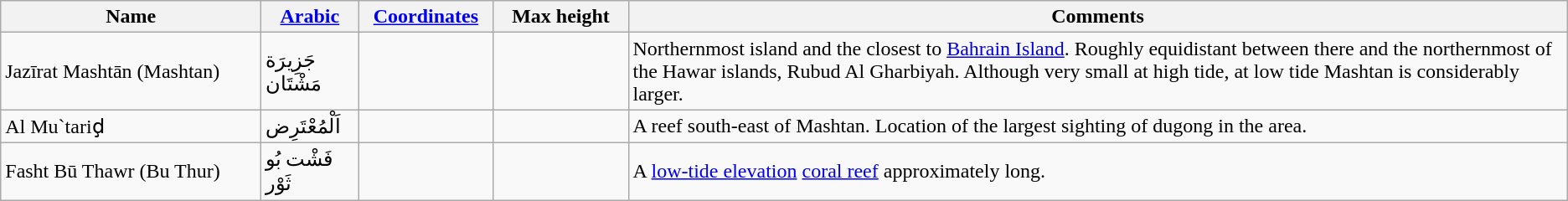<table class="wikitable">
<tr>
<th scope="col" width="200px">Name</th>
<th scope="col" width="70px"><a href='#'>Arabic</a></th>
<th scope="col" width="100px"><a href='#'>Coordinates</a></th>
<th scope="col" width="100px">Max height</th>
<th>Comments</th>
</tr>
<tr>
<td>Jazīrat Mashtān (Mashtan)</td>
<td>جَزِيرَة مَشْتَان</td>
<td></td>
<td></td>
<td>Northernmost island and the closest to <a href='#'>Bahrain Island</a>. Roughly equidistant between there and the northernmost of the Hawar islands, Rubud Al Gharbiyah. Although very small at high tide, at low tide Mashtan is considerably larger.</td>
</tr>
<tr>
<td>Al Mu`tariḑ</td>
<td>اَلْمُعْتَرِض</td>
<td></td>
<td></td>
<td>A reef south-east of Mashtan. Location of the largest sighting of dugong in the area.</td>
</tr>
<tr>
<td>Fasht Bū Thawr (Bu Thur)</td>
<td>فَشْت بُو ثَوْر</td>
<td></td>
<td></td>
<td>A <a href='#'>low-tide elevation</a> <a href='#'>coral reef</a> approximately  long.</td>
</tr>
</table>
